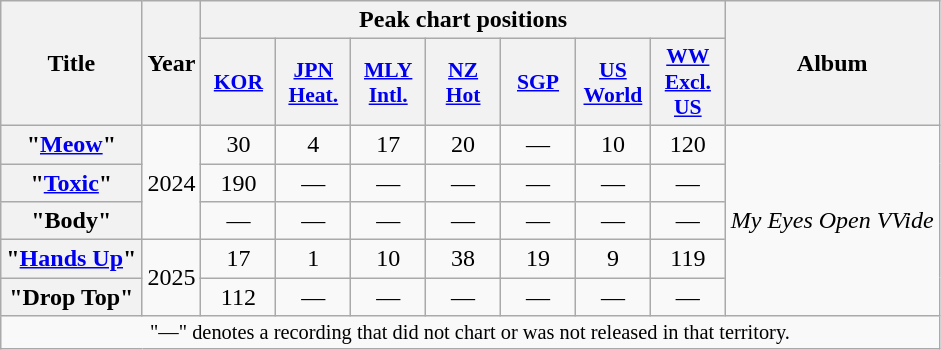<table class="wikitable plainrowheaders" style="text-align:center">
<tr>
<th scope="col" rowspan="2">Title</th>
<th scope="col" rowspan="2">Year</th>
<th scope="col" colspan="7">Peak chart positions</th>
<th scope="col" rowspan="2">Album</th>
</tr>
<tr>
<th scope="col" style="font-size:90%; width:3em"><a href='#'>KOR</a><br></th>
<th scope="col" style="font-size:90%; width:3em"><a href='#'>JPN<br>Heat.</a><br></th>
<th scope="col" style="font-size:90%; width:3em"><a href='#'>MLY<br>Intl.</a><br></th>
<th scope="col" style="font-size:90%; width:3em"><a href='#'>NZ<br>Hot</a><br></th>
<th scope="col" style="font-size:90%; width:3em"><a href='#'>SGP</a><br></th>
<th scope="col" style="font-size:90%; width:3em"><a href='#'>US<br>World</a><br></th>
<th scope="col" style="font-size:90%; width:3em"><a href='#'>WW<br>Excl.<br>US</a><br></th>
</tr>
<tr>
<th scope="row">"<a href='#'>Meow</a>"</th>
<td rowspan="3">2024</td>
<td>30</td>
<td>4</td>
<td>17</td>
<td>20</td>
<td>—</td>
<td>10</td>
<td>120</td>
<td rowspan="5"><em>My Eyes Open VVide</em></td>
</tr>
<tr>
<th scope="row">"<a href='#'>Toxic</a>"</th>
<td>190</td>
<td>—</td>
<td>—</td>
<td>—</td>
<td>—</td>
<td>—</td>
<td>—</td>
</tr>
<tr>
<th scope="row">"Body"</th>
<td>—</td>
<td>—</td>
<td>—</td>
<td>—</td>
<td>—</td>
<td>—</td>
<td>—</td>
</tr>
<tr>
<th scope="row">"<a href='#'>Hands Up</a>"</th>
<td rowspan="2">2025</td>
<td>17</td>
<td>1</td>
<td>10</td>
<td>38</td>
<td>19</td>
<td>9</td>
<td>119</td>
</tr>
<tr>
<th scope="row">"Drop Top"</th>
<td>112</td>
<td>—</td>
<td>—</td>
<td>—</td>
<td>—</td>
<td>—</td>
<td>—</td>
</tr>
<tr>
<td colspan="10" style="font-size:85%">"—" denotes a recording that did not chart or was not released in that territory.</td>
</tr>
</table>
